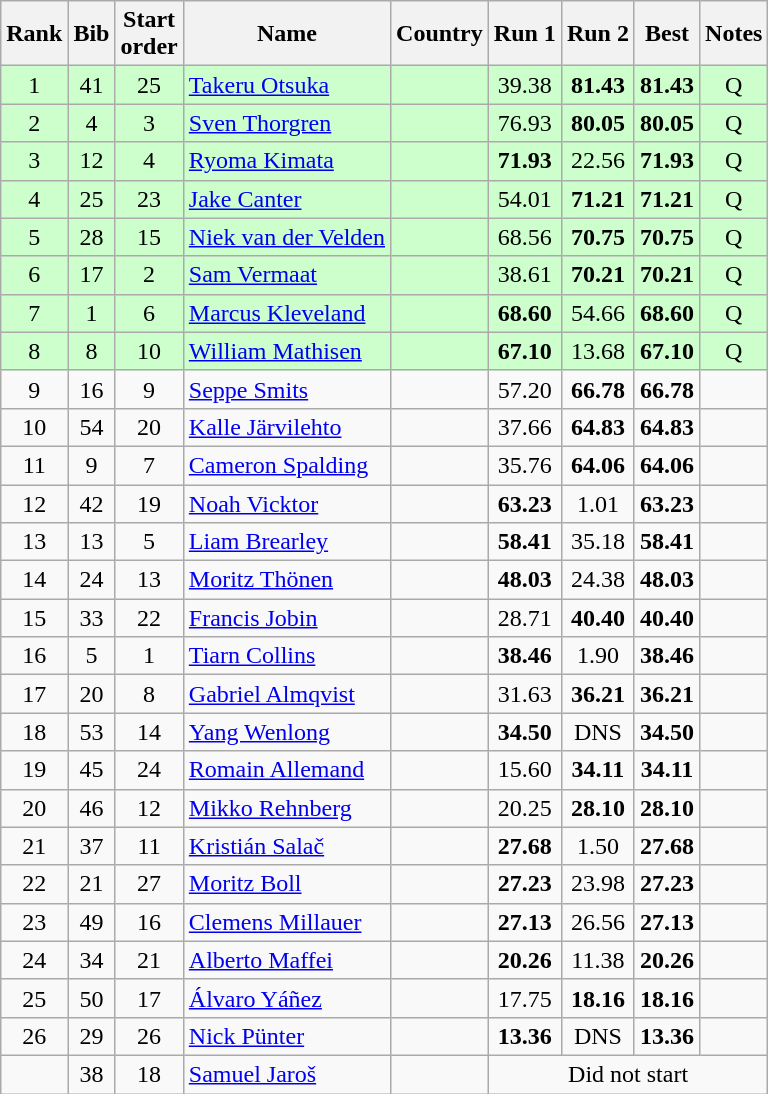<table class="wikitable sortable" style="text-align:center">
<tr>
<th>Rank</th>
<th>Bib</th>
<th>Start<br>order</th>
<th>Name</th>
<th>Country</th>
<th>Run 1</th>
<th>Run 2</th>
<th>Best</th>
<th>Notes</th>
</tr>
<tr bgcolor=ccffcc>
<td>1</td>
<td>41</td>
<td>25</td>
<td align=left><a href='#'>Takeru Otsuka</a></td>
<td align=left></td>
<td>39.38</td>
<td><strong>81.43</strong></td>
<td><strong>81.43</strong></td>
<td>Q</td>
</tr>
<tr bgcolor=ccffcc>
<td>2</td>
<td>4</td>
<td>3</td>
<td align=left><a href='#'>Sven Thorgren</a></td>
<td align=left></td>
<td>76.93</td>
<td><strong>80.05</strong></td>
<td><strong>80.05</strong></td>
<td>Q</td>
</tr>
<tr bgcolor=ccffcc>
<td>3</td>
<td>12</td>
<td>4</td>
<td align=left><a href='#'>Ryoma Kimata</a></td>
<td align=left></td>
<td><strong>71.93</strong></td>
<td>22.56</td>
<td><strong>71.93</strong></td>
<td>Q</td>
</tr>
<tr bgcolor=ccffcc>
<td>4</td>
<td>25</td>
<td>23</td>
<td align=left><a href='#'>Jake Canter</a></td>
<td align=left></td>
<td>54.01</td>
<td><strong>71.21</strong></td>
<td><strong>71.21</strong></td>
<td>Q</td>
</tr>
<tr bgcolor=ccffcc>
<td>5</td>
<td>28</td>
<td>15</td>
<td align=left><a href='#'>Niek van der Velden</a></td>
<td align=left></td>
<td>68.56</td>
<td><strong>70.75</strong></td>
<td><strong>70.75</strong></td>
<td>Q</td>
</tr>
<tr bgcolor=ccffcc>
<td>6</td>
<td>17</td>
<td>2</td>
<td align=left><a href='#'>Sam Vermaat</a></td>
<td align=left></td>
<td>38.61</td>
<td><strong>70.21</strong></td>
<td><strong>70.21</strong></td>
<td>Q</td>
</tr>
<tr bgcolor=ccffcc>
<td>7</td>
<td>1</td>
<td>6</td>
<td align=left><a href='#'>Marcus Kleveland</a></td>
<td align=left></td>
<td><strong>68.60</strong></td>
<td>54.66</td>
<td><strong>68.60</strong></td>
<td>Q</td>
</tr>
<tr bgcolor=ccffcc>
<td>8</td>
<td>8</td>
<td>10</td>
<td align=left><a href='#'>William Mathisen</a></td>
<td align=left></td>
<td><strong>67.10</strong></td>
<td>13.68</td>
<td><strong>67.10</strong></td>
<td>Q</td>
</tr>
<tr>
<td>9</td>
<td>16</td>
<td>9</td>
<td align=left><a href='#'>Seppe Smits</a></td>
<td align=left></td>
<td>57.20</td>
<td><strong>66.78</strong></td>
<td><strong>66.78</strong></td>
<td></td>
</tr>
<tr>
<td>10</td>
<td>54</td>
<td>20</td>
<td align=left><a href='#'>Kalle Järvilehto</a></td>
<td align=left></td>
<td>37.66</td>
<td><strong>64.83</strong></td>
<td><strong>64.83</strong></td>
<td></td>
</tr>
<tr>
<td>11</td>
<td>9</td>
<td>7</td>
<td align=left><a href='#'>Cameron Spalding</a></td>
<td align=left></td>
<td>35.76</td>
<td><strong>64.06</strong></td>
<td><strong>64.06</strong></td>
<td></td>
</tr>
<tr>
<td>12</td>
<td>42</td>
<td>19</td>
<td align=left><a href='#'>Noah Vicktor</a></td>
<td align=left></td>
<td><strong>63.23</strong></td>
<td>1.01</td>
<td><strong>63.23</strong></td>
<td></td>
</tr>
<tr>
<td>13</td>
<td>13</td>
<td>5</td>
<td align=left><a href='#'>Liam Brearley</a></td>
<td align=left></td>
<td><strong>58.41</strong></td>
<td>35.18</td>
<td><strong>58.41</strong></td>
<td></td>
</tr>
<tr>
<td>14</td>
<td>24</td>
<td>13</td>
<td align=left><a href='#'>Moritz Thönen</a></td>
<td align=left></td>
<td><strong>48.03</strong></td>
<td>24.38</td>
<td><strong>48.03</strong></td>
<td></td>
</tr>
<tr>
<td>15</td>
<td>33</td>
<td>22</td>
<td align=left><a href='#'>Francis Jobin</a></td>
<td align=left></td>
<td>28.71</td>
<td><strong>40.40</strong></td>
<td><strong>40.40</strong></td>
<td></td>
</tr>
<tr>
<td>16</td>
<td>5</td>
<td>1</td>
<td align=left><a href='#'>Tiarn Collins</a></td>
<td align=left></td>
<td><strong>38.46</strong></td>
<td>1.90</td>
<td><strong>38.46</strong></td>
<td></td>
</tr>
<tr>
<td>17</td>
<td>20</td>
<td>8</td>
<td align=left><a href='#'>Gabriel Almqvist</a></td>
<td align=left></td>
<td>31.63</td>
<td><strong>36.21</strong></td>
<td><strong>36.21</strong></td>
<td></td>
</tr>
<tr>
<td>18</td>
<td>53</td>
<td>14</td>
<td align=left><a href='#'>Yang Wenlong</a></td>
<td align=left></td>
<td><strong>34.50</strong></td>
<td>DNS</td>
<td><strong>34.50</strong></td>
<td></td>
</tr>
<tr>
<td>19</td>
<td>45</td>
<td>24</td>
<td align=left><a href='#'>Romain Allemand</a></td>
<td align=left></td>
<td>15.60</td>
<td><strong>34.11</strong></td>
<td><strong>34.11</strong></td>
<td></td>
</tr>
<tr>
<td>20</td>
<td>46</td>
<td>12</td>
<td align=left><a href='#'>Mikko Rehnberg</a></td>
<td align=left></td>
<td>20.25</td>
<td><strong>28.10</strong></td>
<td><strong>28.10</strong></td>
<td></td>
</tr>
<tr>
<td>21</td>
<td>37</td>
<td>11</td>
<td align=left><a href='#'>Kristián Salač</a></td>
<td align=left></td>
<td><strong>27.68</strong></td>
<td>1.50</td>
<td><strong>27.68</strong></td>
<td></td>
</tr>
<tr>
<td>22</td>
<td>21</td>
<td>27</td>
<td align=left><a href='#'>Moritz Boll</a></td>
<td align=left></td>
<td><strong>27.23</strong></td>
<td>23.98</td>
<td><strong>27.23</strong></td>
<td></td>
</tr>
<tr>
<td>23</td>
<td>49</td>
<td>16</td>
<td align=left><a href='#'>Clemens Millauer</a></td>
<td align=left></td>
<td><strong>27.13</strong></td>
<td>26.56</td>
<td><strong>27.13</strong></td>
<td></td>
</tr>
<tr>
<td>24</td>
<td>34</td>
<td>21</td>
<td align=left><a href='#'>Alberto Maffei</a></td>
<td align=left></td>
<td><strong>20.26</strong></td>
<td>11.38</td>
<td><strong>20.26</strong></td>
<td></td>
</tr>
<tr>
<td>25</td>
<td>50</td>
<td>17</td>
<td align=left><a href='#'>Álvaro Yáñez</a></td>
<td align=left></td>
<td>17.75</td>
<td><strong>18.16</strong></td>
<td><strong>18.16</strong></td>
<td></td>
</tr>
<tr>
<td>26</td>
<td>29</td>
<td>26</td>
<td align=left><a href='#'>Nick Pünter</a></td>
<td align=left></td>
<td><strong>13.36</strong></td>
<td>DNS</td>
<td><strong>13.36</strong></td>
<td></td>
</tr>
<tr>
<td></td>
<td>38</td>
<td>18</td>
<td align=left><a href='#'>Samuel Jaroš</a></td>
<td align=left></td>
<td colspan=4>Did not start</td>
</tr>
</table>
